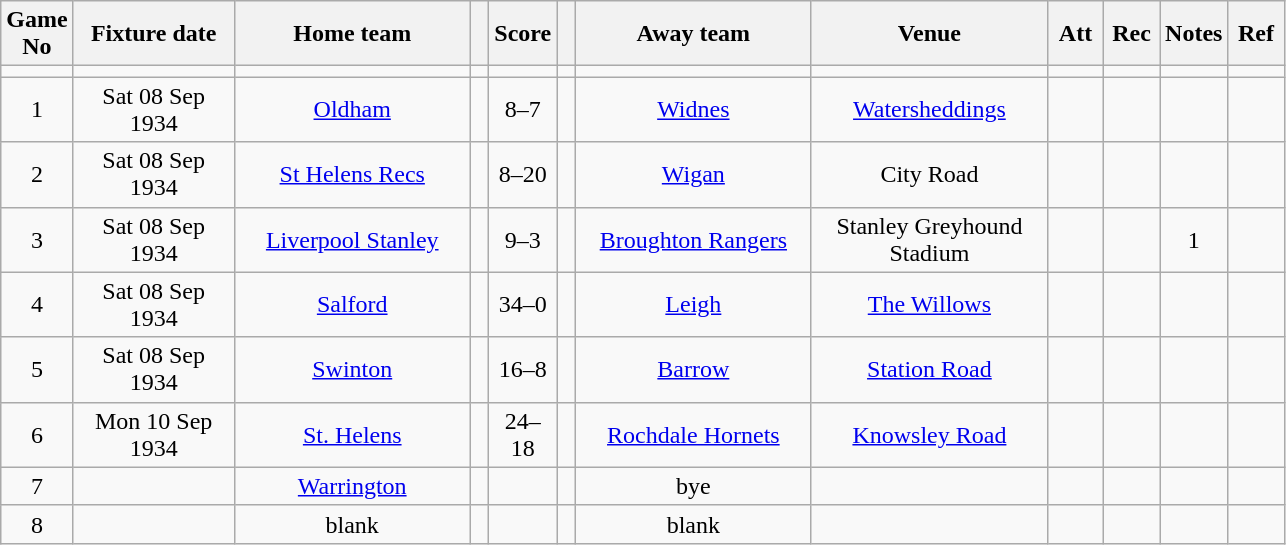<table class="wikitable" style="text-align:center;">
<tr>
<th width=20 abbr="No">Game No</th>
<th width=100 abbr="Date">Fixture date</th>
<th width=150 abbr="Home team">Home team</th>
<th width=5 abbr="space"></th>
<th width=20 abbr="Score">Score</th>
<th width=5 abbr="space"></th>
<th width=150 abbr="Away team">Away team</th>
<th width=150 abbr="Venue">Venue</th>
<th width=30 abbr="Att">Att</th>
<th width=30 abbr="Rec">Rec</th>
<th width=20 abbr="Notes">Notes</th>
<th width=30 abbr="Ref">Ref</th>
</tr>
<tr>
<td></td>
<td></td>
<td></td>
<td></td>
<td></td>
<td></td>
<td></td>
<td></td>
<td></td>
<td></td>
<td></td>
</tr>
<tr>
<td>1</td>
<td>Sat 08 Sep 1934</td>
<td><a href='#'>Oldham</a></td>
<td></td>
<td>8–7</td>
<td></td>
<td><a href='#'>Widnes</a></td>
<td><a href='#'>Watersheddings</a></td>
<td></td>
<td></td>
<td></td>
<td></td>
</tr>
<tr>
<td>2</td>
<td>Sat 08 Sep 1934</td>
<td><a href='#'>St Helens Recs</a></td>
<td></td>
<td>8–20</td>
<td></td>
<td><a href='#'>Wigan</a></td>
<td>City Road</td>
<td></td>
<td></td>
<td></td>
<td></td>
</tr>
<tr>
<td>3</td>
<td>Sat 08 Sep 1934</td>
<td><a href='#'>Liverpool Stanley</a></td>
<td></td>
<td>9–3</td>
<td></td>
<td><a href='#'>Broughton Rangers</a></td>
<td>Stanley Greyhound Stadium</td>
<td></td>
<td></td>
<td>1</td>
<td></td>
</tr>
<tr>
<td>4</td>
<td>Sat 08 Sep 1934</td>
<td><a href='#'>Salford</a></td>
<td></td>
<td>34–0</td>
<td></td>
<td><a href='#'>Leigh</a></td>
<td><a href='#'>The Willows</a></td>
<td></td>
<td></td>
<td></td>
<td></td>
</tr>
<tr>
<td>5</td>
<td>Sat 08 Sep 1934</td>
<td><a href='#'>Swinton</a></td>
<td></td>
<td>16–8</td>
<td></td>
<td><a href='#'>Barrow</a></td>
<td><a href='#'>Station Road</a></td>
<td></td>
<td></td>
<td></td>
<td></td>
</tr>
<tr>
<td>6</td>
<td>Mon 10 Sep 1934</td>
<td><a href='#'>St. Helens</a></td>
<td></td>
<td>24–18</td>
<td></td>
<td><a href='#'>Rochdale Hornets</a></td>
<td><a href='#'>Knowsley Road</a></td>
<td></td>
<td></td>
<td></td>
<td></td>
</tr>
<tr>
<td>7</td>
<td></td>
<td><a href='#'>Warrington</a></td>
<td></td>
<td></td>
<td></td>
<td>bye</td>
<td></td>
<td></td>
<td></td>
<td></td>
<td></td>
</tr>
<tr>
<td>8</td>
<td></td>
<td>blank</td>
<td></td>
<td></td>
<td></td>
<td>blank</td>
<td></td>
<td></td>
<td></td>
<td></td>
<td></td>
</tr>
</table>
